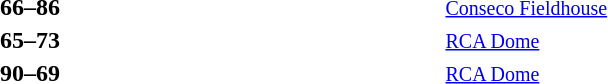<table style="text-align:center">
<tr>
<th width=200></th>
<th width=30></th>
<th width=70></th>
<th width=30></th>
<th width=200></th>
<th></th>
</tr>
<tr>
<td align=right><strong></strong></td>
<td></td>
<td><strong> 66–86 </strong></td>
<td></td>
<td align=left><strong></strong></td>
<td align=left><small><a href='#'>Conseco Fieldhouse</a></small></td>
</tr>
<tr>
<td align=right><strong></strong></td>
<td></td>
<td><strong>65–73</strong></td>
<td></td>
<td align=left><strong></strong></td>
<td align=left><small><a href='#'>RCA Dome</a></small></td>
</tr>
<tr>
<td align=right><strong></strong></td>
<td></td>
<td><strong>90–69</strong></td>
<td></td>
<td align=left><strong></strong></td>
<td align=left><small><a href='#'>RCA Dome</a></small></td>
</tr>
</table>
